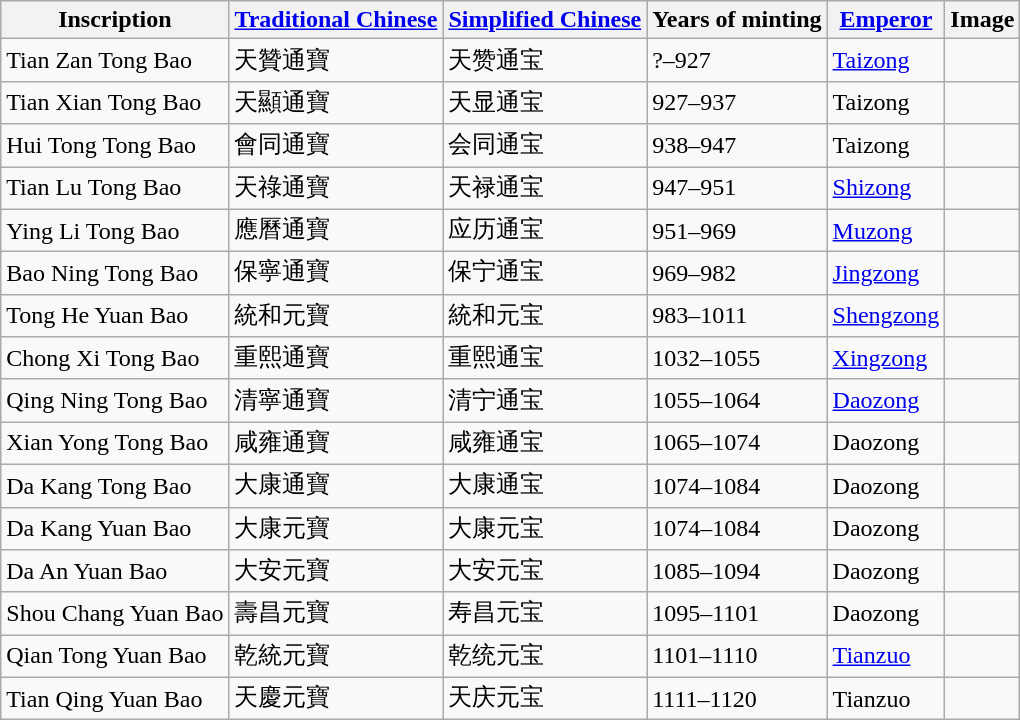<table class="wikitable">
<tr>
<th>Inscription</th>
<th><a href='#'>Traditional Chinese</a></th>
<th><a href='#'>Simplified Chinese</a></th>
<th>Years of minting</th>
<th><a href='#'>Emperor</a></th>
<th>Image</th>
</tr>
<tr>
<td>Tian Zan Tong Bao</td>
<td>天贊通寶</td>
<td>天赞通宝</td>
<td>?–927</td>
<td><a href='#'>Taizong</a></td>
<td></td>
</tr>
<tr>
<td>Tian Xian Tong Bao</td>
<td>天顯通寶</td>
<td>天显通宝</td>
<td>927–937</td>
<td>Taizong</td>
<td></td>
</tr>
<tr>
<td>Hui Tong Tong Bao</td>
<td>會同通寶</td>
<td>会同通宝</td>
<td>938–947</td>
<td>Taizong</td>
<td></td>
</tr>
<tr>
<td>Tian Lu Tong Bao</td>
<td>天祿通寶</td>
<td>天禄通宝</td>
<td>947–951</td>
<td><a href='#'>Shizong</a></td>
<td></td>
</tr>
<tr>
<td>Ying Li Tong Bao</td>
<td>應曆通寶</td>
<td>应历通宝</td>
<td>951–969</td>
<td><a href='#'>Muzong</a></td>
<td></td>
</tr>
<tr>
<td>Bao Ning Tong Bao</td>
<td>保寧通寶</td>
<td>保宁通宝</td>
<td>969–982</td>
<td><a href='#'>Jingzong</a></td>
<td></td>
</tr>
<tr>
<td>Tong He Yuan Bao</td>
<td>統和元寶</td>
<td>統和元宝</td>
<td>983–1011</td>
<td><a href='#'>Shengzong</a></td>
<td></td>
</tr>
<tr>
<td>Chong Xi Tong Bao</td>
<td>重熙通寶</td>
<td>重熙通宝</td>
<td>1032–1055</td>
<td><a href='#'>Xingzong</a></td>
<td></td>
</tr>
<tr>
<td>Qing Ning Tong Bao</td>
<td>清寧通寶</td>
<td>清宁通宝</td>
<td>1055–1064</td>
<td><a href='#'>Daozong</a></td>
<td></td>
</tr>
<tr>
<td>Xian Yong Tong Bao</td>
<td>咸雍通寶</td>
<td>咸雍通宝</td>
<td>1065–1074</td>
<td>Daozong</td>
<td></td>
</tr>
<tr>
<td>Da Kang Tong Bao</td>
<td>大康通寶</td>
<td>大康通宝</td>
<td>1074–1084</td>
<td>Daozong</td>
<td></td>
</tr>
<tr>
<td>Da Kang Yuan Bao</td>
<td>大康元寶</td>
<td>大康元宝</td>
<td>1074–1084</td>
<td>Daozong</td>
<td></td>
</tr>
<tr>
<td>Da An Yuan Bao</td>
<td>大安元寶</td>
<td>大安元宝</td>
<td>1085–1094</td>
<td>Daozong</td>
<td></td>
</tr>
<tr>
<td>Shou Chang Yuan Bao</td>
<td>壽昌元寶</td>
<td>寿昌元宝</td>
<td>1095–1101</td>
<td>Daozong</td>
<td></td>
</tr>
<tr>
<td>Qian Tong Yuan Bao</td>
<td>乾統元寶</td>
<td>乾统元宝</td>
<td>1101–1110</td>
<td><a href='#'>Tianzuo</a></td>
<td></td>
</tr>
<tr>
<td>Tian Qing Yuan Bao</td>
<td>天慶元寶</td>
<td>天庆元宝</td>
<td>1111–1120</td>
<td>Tianzuo</td>
<td></td>
</tr>
</table>
